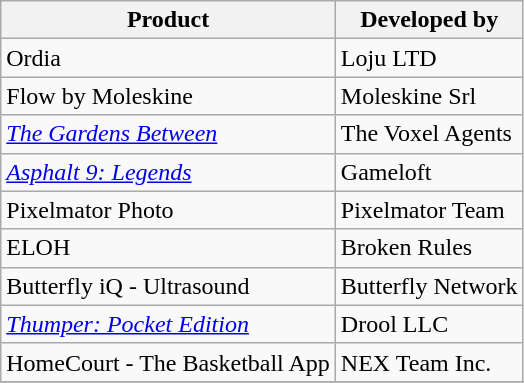<table class="wikitable">
<tr>
<th>Product</th>
<th>Developed by</th>
</tr>
<tr>
<td>Ordia</td>
<td>Loju LTD</td>
</tr>
<tr>
<td>Flow by Moleskine</td>
<td>Moleskine Srl</td>
</tr>
<tr>
<td><em><a href='#'>The Gardens Between</a></em></td>
<td>The Voxel Agents</td>
</tr>
<tr>
<td><em><a href='#'>Asphalt 9: Legends</a></em></td>
<td>Gameloft</td>
</tr>
<tr>
<td>Pixelmator Photo</td>
<td>Pixelmator Team</td>
</tr>
<tr>
<td>ELOH</td>
<td>Broken Rules</td>
</tr>
<tr>
<td>Butterfly iQ - Ultrasound</td>
<td>Butterfly Network</td>
</tr>
<tr>
<td><em><a href='#'>Thumper: Pocket Edition</a></em></td>
<td>Drool LLC</td>
</tr>
<tr>
<td>HomeCourt - The Basketball App</td>
<td>NEX Team Inc.</td>
</tr>
<tr>
</tr>
</table>
